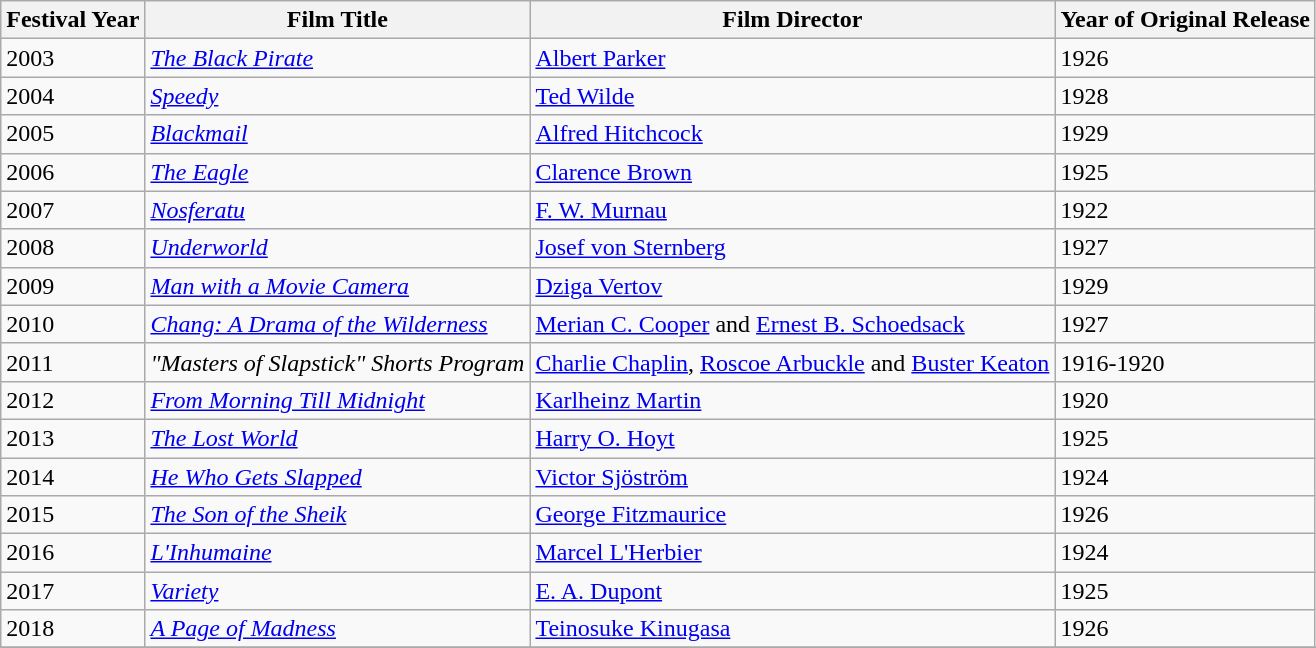<table class="wikitable">
<tr>
<th>Festival Year</th>
<th>Film Title</th>
<th>Film Director</th>
<th>Year of Original Release</th>
</tr>
<tr>
<td>2003</td>
<td><em><a href='#'>The Black Pirate</a></em></td>
<td><a href='#'>Albert Parker</a></td>
<td>1926</td>
</tr>
<tr>
<td>2004</td>
<td><em><a href='#'>Speedy</a></em></td>
<td><a href='#'>Ted Wilde</a></td>
<td>1928</td>
</tr>
<tr>
<td>2005</td>
<td><em><a href='#'>Blackmail</a></em></td>
<td><a href='#'>Alfred Hitchcock</a></td>
<td>1929</td>
</tr>
<tr>
<td>2006</td>
<td><em><a href='#'>The Eagle</a></em></td>
<td><a href='#'>Clarence Brown</a></td>
<td>1925</td>
</tr>
<tr>
<td>2007</td>
<td><em><a href='#'>Nosferatu</a></em></td>
<td><a href='#'>F. W. Murnau</a></td>
<td>1922</td>
</tr>
<tr>
<td>2008</td>
<td><em><a href='#'>Underworld</a></em></td>
<td><a href='#'>Josef von Sternberg</a></td>
<td>1927</td>
</tr>
<tr>
<td>2009</td>
<td><em><a href='#'>Man with a Movie Camera</a></em></td>
<td><a href='#'>Dziga Vertov</a></td>
<td>1929</td>
</tr>
<tr>
<td>2010</td>
<td><em><a href='#'>Chang: A Drama of the Wilderness</a></em></td>
<td><a href='#'>Merian C. Cooper</a> and <a href='#'>Ernest B. Schoedsack</a></td>
<td>1927</td>
</tr>
<tr>
<td>2011</td>
<td><em>"Masters of Slapstick" Shorts Program</em></td>
<td><a href='#'>Charlie Chaplin</a>, <a href='#'>Roscoe Arbuckle</a> and <a href='#'>Buster Keaton</a></td>
<td>1916-1920</td>
</tr>
<tr>
<td>2012</td>
<td><em><a href='#'>From Morning Till Midnight</a></em></td>
<td><a href='#'>Karlheinz Martin</a></td>
<td>1920</td>
</tr>
<tr>
<td>2013</td>
<td><em><a href='#'>The Lost World</a></em></td>
<td><a href='#'>Harry O. Hoyt</a></td>
<td>1925</td>
</tr>
<tr>
<td>2014</td>
<td><em><a href='#'>He Who Gets Slapped</a></em></td>
<td><a href='#'>Victor Sjöström</a></td>
<td>1924</td>
</tr>
<tr>
<td>2015</td>
<td><em><a href='#'>The Son of the Sheik</a></em></td>
<td><a href='#'>George Fitzmaurice</a></td>
<td>1926</td>
</tr>
<tr>
<td>2016</td>
<td><em><a href='#'>L'Inhumaine</a></em></td>
<td><a href='#'>Marcel L'Herbier</a></td>
<td>1924</td>
</tr>
<tr>
<td>2017</td>
<td><em><a href='#'>Variety</a></em></td>
<td><a href='#'>E. A. Dupont</a></td>
<td>1925</td>
</tr>
<tr>
<td>2018</td>
<td><em><a href='#'>A Page of Madness</a></em></td>
<td><a href='#'>Teinosuke Kinugasa</a></td>
<td>1926</td>
</tr>
<tr>
</tr>
</table>
